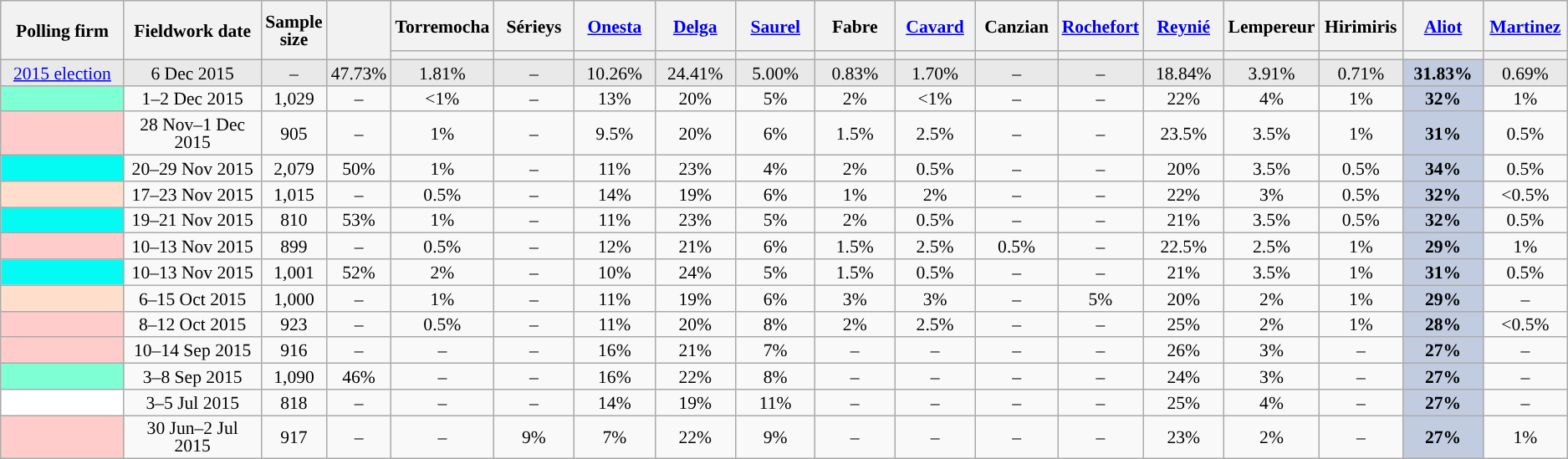<table class="wikitable sortable" style="text-align:center;font-size:90%;line-height:14px;">
<tr style="height:40px;">
<th style="width:100px;" rowspan="2">Polling firm</th>
<th style="width:110px;" rowspan="2">Fieldwork date</th>
<th style="width:35px;" rowspan="2">Sample<br>size</th>
<th style="width:30px;" rowspan="2"></th>
<th class="unsortable" style="width:60px;">Torremocha<br></th>
<th class="unsortable" style="width:60px;">Sérieys<br></th>
<th class="unsortable" style="width:60px;"><a href='#'>Onesta</a><br></th>
<th class="unsortable" style="width:60px;"><a href='#'>Delga</a><br></th>
<th class="unsortable" style="width:60px;"><a href='#'>Saurel</a><br></th>
<th class="unsortable" style="width:60px;">Fabre<br></th>
<th class="unsortable" style="width:60px;"><a href='#'>Cavard</a><br></th>
<th class="unsortable" style="width:60px;">Canzian<br></th>
<th class="unsortable" style="width:60px;"><a href='#'>Rochefort</a><br></th>
<th class="unsortable" style="width:60px;"><a href='#'>Reynié</a><br></th>
<th class="unsortable" style="width:60px;">Lempereur<br></th>
<th class="unsortable" style="width:60px;">Hirimiris<br></th>
<th class="unsortable" style="width:60px;"><a href='#'>Aliot</a><br></th>
<th class="unsortable" style="width:60px;"><a href='#'>Martinez</a><br></th>
</tr>
<tr>
<th style="background:"></th>
<th style="background:"></th>
<th style="background:"></th>
<th style="background:"></th>
<th style="background:"></th>
<th style="background:"></th>
<th style="background:"></th>
<th style="background:"></th>
<th style="background:"></th>
<th style="background:"></th>
<th style="background:"></th>
<th style="background:"></th>
<th style="background:"></th>
<th style="background:"></th>
</tr>
<tr style="background:#E9E9E9;">
<td><a href='#'>2015 election</a></td>
<td data-sort-value="2015-12-06">6 Dec 2015</td>
<td>–</td>
<td>47.73%</td>
<td>1.81%</td>
<td>–</td>
<td>10.26%</td>
<td>24.41%</td>
<td>5.00%</td>
<td>0.83%</td>
<td>1.70%</td>
<td>–</td>
<td>–</td>
<td>18.84%</td>
<td>3.91%</td>
<td>0.71%</td>
<td style="background:#C1CCE1;"><strong>31.83%</strong></td>
<td>0.69%</td>
</tr>
<tr>
<td style="background:aquamarine;"></td>
<td data-sort-value="2015-12-02">1–2 Dec 2015</td>
<td>1,029</td>
<td>–</td>
<td data-sort-value="0%"><1%</td>
<td>–</td>
<td>13%</td>
<td>20%</td>
<td>5%</td>
<td>2%</td>
<td data-sort-value="0%"><1%</td>
<td>–</td>
<td>–</td>
<td>22%</td>
<td>4%</td>
<td>1%</td>
<td style="background:#C1CCE1;"><strong>32%</strong></td>
<td>1%</td>
</tr>
<tr>
<td style="background:#FFCCCC;"></td>
<td data-sort-value="2015-12-01">28 Nov–1 Dec 2015</td>
<td>905</td>
<td>–</td>
<td>1%</td>
<td>–</td>
<td>9.5%</td>
<td>20%</td>
<td>6%</td>
<td>1.5%</td>
<td>2.5%</td>
<td>–</td>
<td>–</td>
<td>23.5%</td>
<td>3.5%</td>
<td>1%</td>
<td style="background:#C1CCE1;"><strong>31%</strong></td>
<td>0.5%</td>
</tr>
<tr>
<td style="background:#04FBF4;"></td>
<td data-sort-value="2015-11-29">20–29 Nov 2015</td>
<td>2,079</td>
<td>50%</td>
<td>1%</td>
<td>–</td>
<td>11%</td>
<td>23%</td>
<td>4%</td>
<td>2%</td>
<td>0.5%</td>
<td>–</td>
<td>–</td>
<td>20%</td>
<td>3.5%</td>
<td>0.5%</td>
<td style="background:#C1CCE1;"><strong>34%</strong></td>
<td>0.5%</td>
</tr>
<tr>
<td style="background:#FFDFCC;"></td>
<td data-sort-value="2015-11-23">17–23 Nov 2015</td>
<td>1,015</td>
<td>–</td>
<td>0.5%</td>
<td>–</td>
<td>14%</td>
<td>19%</td>
<td>6%</td>
<td>1%</td>
<td>2%</td>
<td>–</td>
<td>–</td>
<td>22%</td>
<td>3%</td>
<td>0.5%</td>
<td style="background:#C1CCE1;"><strong>32%</strong></td>
<td data-sort-value="0%"><0.5%</td>
</tr>
<tr>
<td style="background:#04FBF4;"></td>
<td data-sort-value="2015-11-21">19–21 Nov 2015</td>
<td>810</td>
<td>53%</td>
<td>1%</td>
<td>–</td>
<td>11%</td>
<td>23%</td>
<td>5%</td>
<td>2%</td>
<td>0.5%</td>
<td>–</td>
<td>–</td>
<td>21%</td>
<td>3.5%</td>
<td>0.5%</td>
<td style="background:#C1CCE1;"><strong>32%</strong></td>
<td>0.5%</td>
</tr>
<tr>
<td style="background:#FFCCCC;"></td>
<td data-sort-value="2015-11-13">10–13 Nov 2015</td>
<td>899</td>
<td>–</td>
<td>0.5%</td>
<td>–</td>
<td>12%</td>
<td>21%</td>
<td>6%</td>
<td>1.5%</td>
<td>2.5%</td>
<td>0.5%</td>
<td>–</td>
<td>22.5%</td>
<td>2.5%</td>
<td>1%</td>
<td style="background:#C1CCE1;"><strong>29%</strong></td>
<td>1%</td>
</tr>
<tr>
<td style="background:#04FBF4;"></td>
<td data-sort-value="2015-11-13">10–13 Nov 2015</td>
<td>1,001</td>
<td>52%</td>
<td>2%</td>
<td>–</td>
<td>10%</td>
<td>24%</td>
<td>5%</td>
<td>1.5%</td>
<td>0.5%</td>
<td>–</td>
<td>–</td>
<td>21%</td>
<td>3.5%</td>
<td>1%</td>
<td style="background:#C1CCE1;"><strong>31%</strong></td>
<td>0.5%</td>
</tr>
<tr>
<td style="background:#FFDFCC;"></td>
<td data-sort-value="2015-10-15">6–15 Oct 2015</td>
<td>1,000</td>
<td>–</td>
<td>1%</td>
<td>–</td>
<td>11%</td>
<td>19%</td>
<td>6%</td>
<td>3%</td>
<td>3%</td>
<td>–</td>
<td>5%</td>
<td>20%</td>
<td>2%</td>
<td>1%</td>
<td style="background:#C1CCE1;"><strong>29%</strong></td>
<td>–</td>
</tr>
<tr>
<td style="background:#FFCCCC;"></td>
<td data-sort-value="2015-10-12">8–12 Oct 2015</td>
<td>923</td>
<td>–</td>
<td>0.5%</td>
<td>–</td>
<td>11%</td>
<td>20%</td>
<td>8%</td>
<td>2%</td>
<td>2.5%</td>
<td>–</td>
<td>–</td>
<td>25%</td>
<td>2%</td>
<td>1%</td>
<td style="background:#C1CCE1;"><strong>28%</strong></td>
<td data-sort-value="0%"><0.5%</td>
</tr>
<tr>
<td style="background:#FFCCCC;"></td>
<td data-sort-value="2015-09-14">10–14 Sep 2015</td>
<td>916</td>
<td>–</td>
<td>–</td>
<td>–</td>
<td>16%</td>
<td>21%</td>
<td>7%</td>
<td>–</td>
<td>–</td>
<td>–</td>
<td>–</td>
<td>26%</td>
<td>3%</td>
<td>–</td>
<td style="background:#C1CCE1;"><strong>27%</strong></td>
<td>–</td>
</tr>
<tr>
<td style="background:aquamarine;"></td>
<td data-sort-value="2015-09-08">3–8 Sep 2015</td>
<td>1,090</td>
<td>46%</td>
<td>–</td>
<td>–</td>
<td>16%</td>
<td>22%</td>
<td>8%</td>
<td>–</td>
<td>–</td>
<td>–</td>
<td>–</td>
<td>24%</td>
<td>3%</td>
<td>–</td>
<td style="background:#C1CCE1;"><strong>27%</strong></td>
<td>–</td>
</tr>
<tr>
<td style="background:#FFFFFF;"></td>
<td data-sort-value="2015-07-05">3–5 Jul 2015</td>
<td>818</td>
<td>–</td>
<td>–</td>
<td>–</td>
<td>14%</td>
<td>19%</td>
<td>11%</td>
<td>–</td>
<td>–</td>
<td>–</td>
<td>–</td>
<td>25%</td>
<td>4%</td>
<td>–</td>
<td style="background:#C1CCE1;"><strong>27%</strong></td>
<td>–</td>
</tr>
<tr>
<td style="background:#FFCCCC;"></td>
<td data-sort-value="2015-07-02">30 Jun–2 Jul 2015</td>
<td>917</td>
<td>–</td>
<td>–</td>
<td>9%</td>
<td>7%</td>
<td>22%</td>
<td>9%</td>
<td>–</td>
<td>–</td>
<td>–</td>
<td>–</td>
<td>23%</td>
<td>2%</td>
<td>–</td>
<td style="background:#C1CCE1;"><strong>27%</strong></td>
<td>1%</td>
</tr>
</table>
